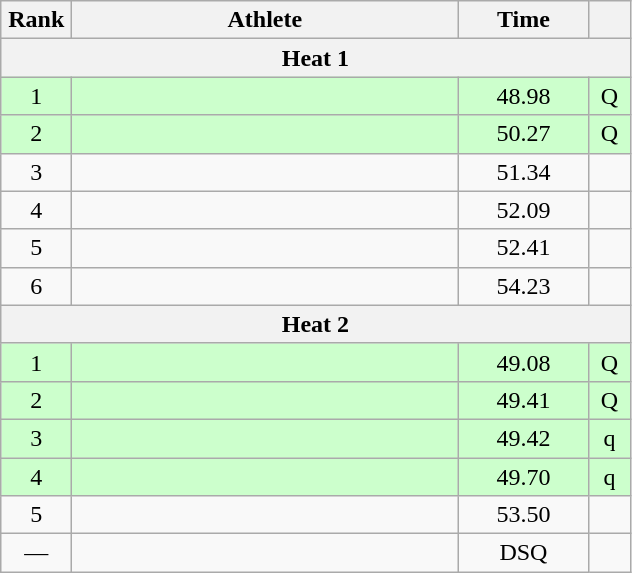<table class=wikitable style="text-align:center">
<tr>
<th width=40>Rank</th>
<th width=250>Athlete</th>
<th width=80>Time</th>
<th width=20></th>
</tr>
<tr>
<th colspan=4>Heat 1</th>
</tr>
<tr bgcolor="ccffcc">
<td>1</td>
<td align=left></td>
<td>48.98</td>
<td>Q</td>
</tr>
<tr bgcolor="ccffcc">
<td>2</td>
<td align=left></td>
<td>50.27</td>
<td>Q</td>
</tr>
<tr>
<td>3</td>
<td align=left></td>
<td>51.34</td>
<td></td>
</tr>
<tr>
<td>4</td>
<td align=left></td>
<td>52.09</td>
<td></td>
</tr>
<tr>
<td>5</td>
<td align=left></td>
<td>52.41</td>
<td></td>
</tr>
<tr>
<td>6</td>
<td align=left></td>
<td>54.23</td>
<td></td>
</tr>
<tr>
<th colspan=4>Heat 2</th>
</tr>
<tr bgcolor="ccffcc">
<td>1</td>
<td align=left></td>
<td>49.08</td>
<td>Q</td>
</tr>
<tr bgcolor="ccffcc">
<td>2</td>
<td align=left></td>
<td>49.41</td>
<td>Q</td>
</tr>
<tr bgcolor="ccffcc">
<td>3</td>
<td align=left></td>
<td>49.42</td>
<td>q</td>
</tr>
<tr bgcolor="ccffcc">
<td>4</td>
<td align=left></td>
<td>49.70</td>
<td>q</td>
</tr>
<tr>
<td>5</td>
<td align=left></td>
<td>53.50</td>
<td></td>
</tr>
<tr>
<td>—</td>
<td align=left></td>
<td>DSQ</td>
<td></td>
</tr>
</table>
